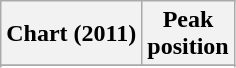<table class="wikitable plainrowheaders" style="text-align:center">
<tr>
<th scope="col">Chart (2011)</th>
<th scope="col">Peak<br>position</th>
</tr>
<tr>
</tr>
<tr>
</tr>
</table>
